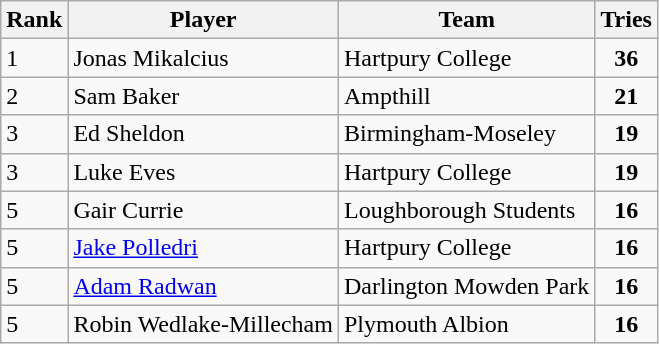<table class="wikitable">
<tr>
<th>Rank</th>
<th>Player</th>
<th>Team</th>
<th>Tries</th>
</tr>
<tr>
<td>1</td>
<td> Jonas Mikalcius</td>
<td>Hartpury College</td>
<td style="text-align:center;"><strong>36</strong></td>
</tr>
<tr>
<td>2</td>
<td> Sam Baker</td>
<td>Ampthill</td>
<td style="text-align:center;"><strong>21</strong></td>
</tr>
<tr>
<td>3</td>
<td> Ed Sheldon</td>
<td>Birmingham-Moseley</td>
<td style="text-align:center;"><strong>19</strong></td>
</tr>
<tr>
<td>3</td>
<td> Luke Eves</td>
<td>Hartpury College</td>
<td style="text-align:center;"><strong>19</strong></td>
</tr>
<tr>
<td>5</td>
<td> Gair Currie</td>
<td>Loughborough Students</td>
<td style="text-align:center;"><strong>16</strong></td>
</tr>
<tr>
<td>5</td>
<td> <a href='#'>Jake Polledri</a></td>
<td>Hartpury College</td>
<td style="text-align:center;"><strong>16</strong></td>
</tr>
<tr>
<td>5</td>
<td> <a href='#'>Adam Radwan</a></td>
<td>Darlington  Mowden Park</td>
<td style="text-align:center;"><strong>16</strong></td>
</tr>
<tr>
<td>5</td>
<td> Robin Wedlake-Millecham</td>
<td>Plymouth Albion</td>
<td style="text-align:center;"><strong>16</strong></td>
</tr>
</table>
